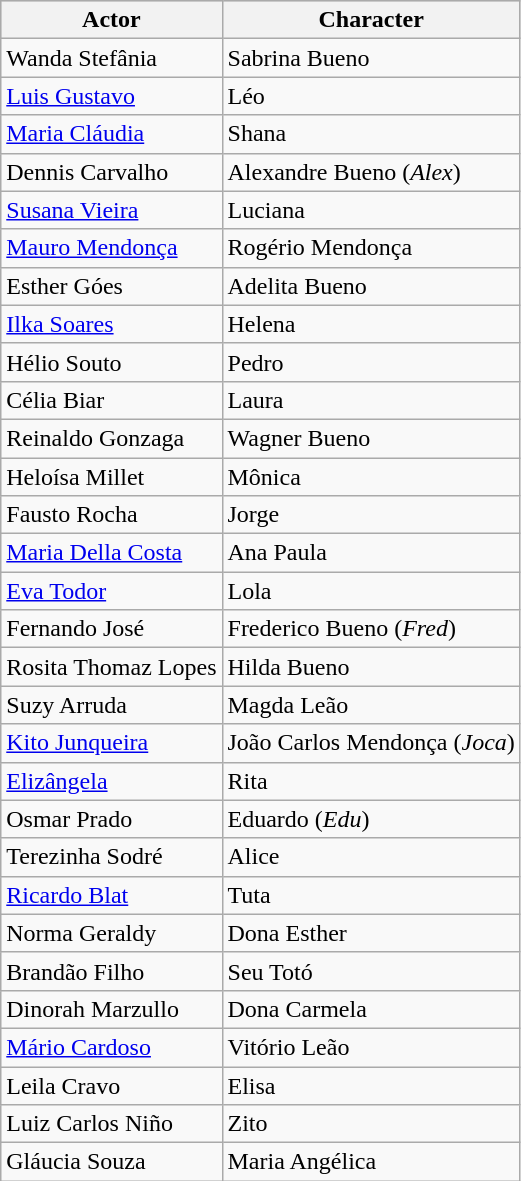<table class="wikitable sortable">
<tr style="background:#ccc;">
<th>Actor </th>
<th>Character </th>
</tr>
<tr>
<td>Wanda Stefânia</td>
<td>Sabrina Bueno</td>
</tr>
<tr>
<td><a href='#'>Luis Gustavo</a></td>
<td>Léo</td>
</tr>
<tr>
<td><a href='#'>Maria Cláudia</a></td>
<td>Shana</td>
</tr>
<tr>
<td>Dennis Carvalho</td>
<td>Alexandre Bueno (<em>Alex</em>)</td>
</tr>
<tr>
<td><a href='#'>Susana Vieira</a></td>
<td>Luciana</td>
</tr>
<tr>
<td><a href='#'>Mauro Mendonça</a></td>
<td>Rogério Mendonça</td>
</tr>
<tr>
<td>Esther Góes</td>
<td>Adelita Bueno</td>
</tr>
<tr>
<td><a href='#'>Ilka Soares</a></td>
<td>Helena</td>
</tr>
<tr>
<td>Hélio Souto</td>
<td>Pedro</td>
</tr>
<tr>
<td>Célia Biar</td>
<td>Laura</td>
</tr>
<tr>
<td>Reinaldo Gonzaga</td>
<td>Wagner Bueno</td>
</tr>
<tr>
<td>Heloísa Millet</td>
<td>Mônica</td>
</tr>
<tr>
<td>Fausto Rocha</td>
<td>Jorge</td>
</tr>
<tr>
<td><a href='#'>Maria Della Costa</a></td>
<td>Ana Paula</td>
</tr>
<tr>
<td><a href='#'>Eva Todor</a></td>
<td>Lola</td>
</tr>
<tr>
<td>Fernando José</td>
<td>Frederico Bueno (<em>Fred</em>)</td>
</tr>
<tr>
<td>Rosita Thomaz Lopes</td>
<td>Hilda Bueno</td>
</tr>
<tr>
<td>Suzy Arruda</td>
<td>Magda Leão</td>
</tr>
<tr>
<td><a href='#'>Kito Junqueira</a></td>
<td>João Carlos Mendonça (<em>Joca</em>)</td>
</tr>
<tr>
<td><a href='#'>Elizângela</a></td>
<td>Rita</td>
</tr>
<tr>
<td>Osmar Prado</td>
<td>Eduardo (<em>Edu</em>)</td>
</tr>
<tr>
<td>Terezinha Sodré</td>
<td>Alice</td>
</tr>
<tr>
<td><a href='#'>Ricardo Blat</a></td>
<td>Tuta</td>
</tr>
<tr>
<td>Norma Geraldy</td>
<td>Dona Esther</td>
</tr>
<tr>
<td>Brandão Filho</td>
<td>Seu Totó</td>
</tr>
<tr>
<td>Dinorah Marzullo</td>
<td>Dona Carmela</td>
</tr>
<tr>
<td><a href='#'>Mário Cardoso</a></td>
<td>Vitório Leão</td>
</tr>
<tr>
<td>Leila Cravo</td>
<td>Elisa</td>
</tr>
<tr>
<td>Luiz Carlos Niño</td>
<td>Zito</td>
</tr>
<tr>
<td>Gláucia Souza</td>
<td>Maria Angélica</td>
</tr>
</table>
